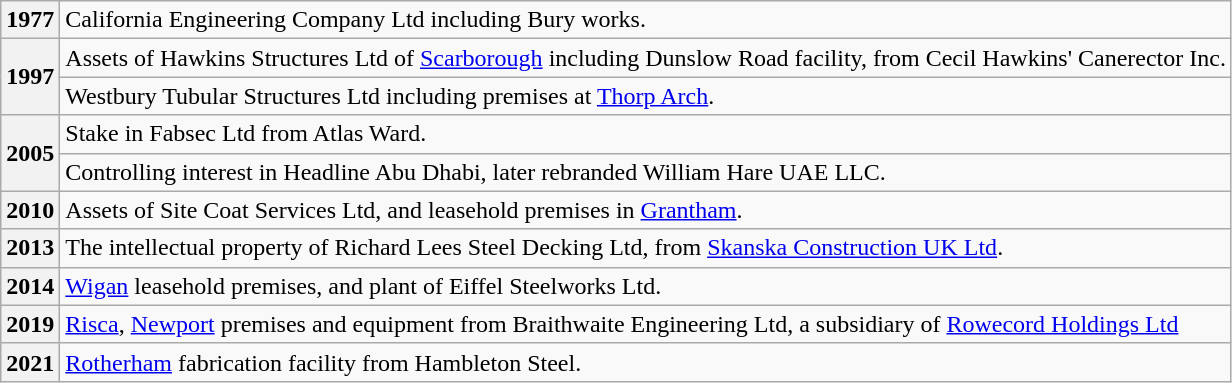<table class="wikitable">
<tr>
<th>1977</th>
<td>California Engineering Company Ltd including Bury works.</td>
</tr>
<tr>
<th rowspan=2>1997</th>
<td>Assets of Hawkins Structures Ltd of <a href='#'>Scarborough</a> including Dunslow Road facility, from Cecil Hawkins' Canerector Inc.</td>
</tr>
<tr>
<td>Westbury Tubular Structures Ltd including premises at <a href='#'>Thorp Arch</a>.</td>
</tr>
<tr>
<th rowspan=2>2005</th>
<td>Stake in Fabsec Ltd from Atlas Ward.</td>
</tr>
<tr>
<td>Controlling interest in Headline Abu Dhabi, later rebranded William Hare UAE LLC.</td>
</tr>
<tr>
<th>2010</th>
<td>Assets of Site Coat Services Ltd, and leasehold premises in <a href='#'>Grantham</a>.</td>
</tr>
<tr>
<th>2013</th>
<td>The intellectual property of Richard Lees Steel Decking Ltd, from <a href='#'>Skanska Construction UK Ltd</a>.</td>
</tr>
<tr>
<th>2014</th>
<td><a href='#'>Wigan</a> leasehold premises, and plant of Eiffel Steelworks Ltd.</td>
</tr>
<tr>
<th>2019</th>
<td><a href='#'>Risca</a>, <a href='#'>Newport</a> premises and equipment from Braithwaite Engineering Ltd, a subsidiary of <a href='#'>Rowecord Holdings Ltd</a></td>
</tr>
<tr>
<th>2021</th>
<td><a href='#'>Rotherham</a> fabrication facility from Hambleton Steel.</td>
</tr>
</table>
